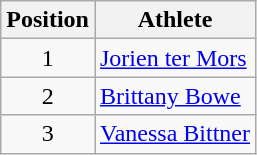<table class="wikitable">
<tr>
<th>Position</th>
<th>Athlete</th>
</tr>
<tr align="center">
<td>1</td>
<td align="left"> <a href='#'>Jorien ter Mors</a></td>
</tr>
<tr align="center">
<td>2</td>
<td align="left"> <a href='#'>Brittany Bowe</a></td>
</tr>
<tr align="center">
<td>3</td>
<td align="left"> <a href='#'>Vanessa Bittner</a></td>
</tr>
</table>
